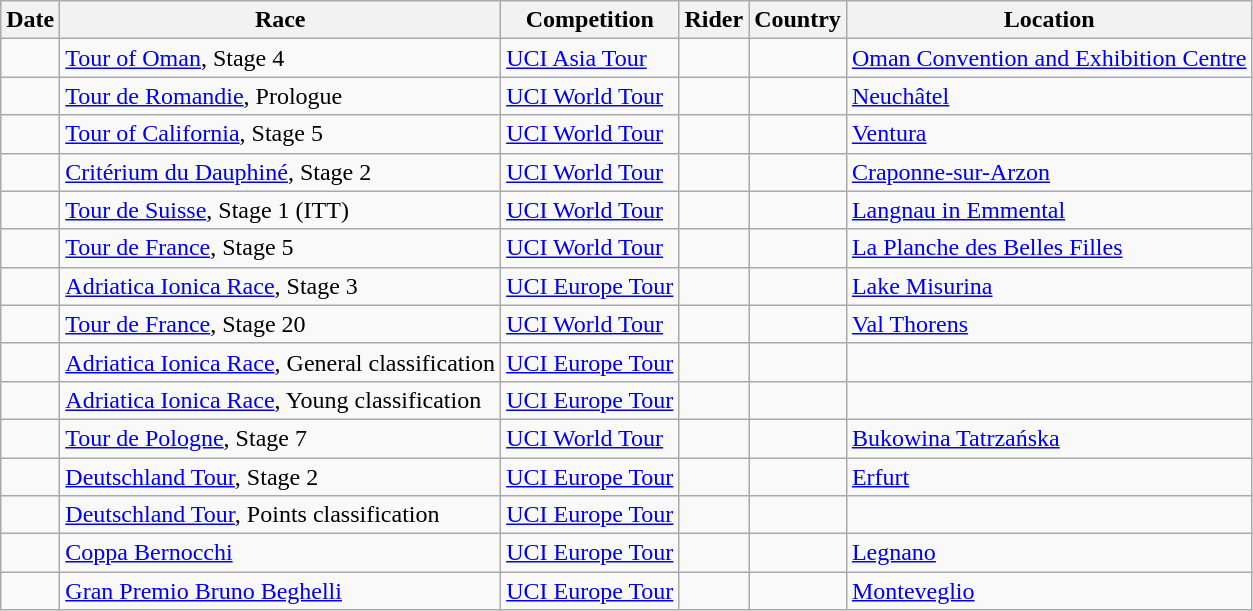<table class="wikitable sortable">
<tr>
<th>Date</th>
<th>Race</th>
<th>Competition</th>
<th>Rider</th>
<th>Country</th>
<th>Location</th>
</tr>
<tr>
<td></td>
<td><a href='#'>Tour of Oman</a>, Stage 4</td>
<td><a href='#'>UCI Asia Tour</a></td>
<td></td>
<td></td>
<td><a href='#'>Oman Convention and Exhibition Centre</a></td>
</tr>
<tr>
<td></td>
<td><a href='#'>Tour de Romandie</a>, Prologue</td>
<td><a href='#'>UCI World Tour</a></td>
<td></td>
<td></td>
<td><a href='#'>Neuchâtel</a></td>
</tr>
<tr>
<td></td>
<td><a href='#'>Tour of California</a>, Stage 5</td>
<td><a href='#'>UCI World Tour</a></td>
<td></td>
<td></td>
<td><a href='#'>Ventura</a></td>
</tr>
<tr>
<td></td>
<td><a href='#'>Critérium du Dauphiné</a>, Stage 2</td>
<td><a href='#'>UCI World Tour</a></td>
<td></td>
<td></td>
<td><a href='#'>Craponne-sur-Arzon</a></td>
</tr>
<tr>
<td></td>
<td><a href='#'>Tour de Suisse</a>, Stage 1 (ITT)</td>
<td><a href='#'>UCI World Tour</a></td>
<td></td>
<td></td>
<td><a href='#'>Langnau in Emmental</a></td>
</tr>
<tr>
<td></td>
<td><a href='#'>Tour de France</a>, Stage 5</td>
<td><a href='#'>UCI World Tour</a></td>
<td></td>
<td></td>
<td><a href='#'>La Planche des Belles Filles</a></td>
</tr>
<tr>
<td></td>
<td><a href='#'>Adriatica Ionica Race</a>, Stage 3</td>
<td><a href='#'>UCI Europe Tour</a></td>
<td></td>
<td></td>
<td><a href='#'>Lake Misurina</a></td>
</tr>
<tr>
<td></td>
<td><a href='#'>Tour de France</a>, Stage 20</td>
<td><a href='#'>UCI World Tour</a></td>
<td></td>
<td></td>
<td><a href='#'>Val Thorens</a></td>
</tr>
<tr>
<td></td>
<td><a href='#'>Adriatica Ionica Race</a>, General classification</td>
<td><a href='#'>UCI Europe Tour</a></td>
<td></td>
<td></td>
<td></td>
</tr>
<tr>
<td></td>
<td><a href='#'>Adriatica Ionica Race</a>, Young classification</td>
<td><a href='#'>UCI Europe Tour</a></td>
<td></td>
<td></td>
<td></td>
</tr>
<tr>
<td></td>
<td><a href='#'>Tour de Pologne</a>, Stage 7</td>
<td><a href='#'>UCI World Tour</a></td>
<td></td>
<td></td>
<td><a href='#'>Bukowina Tatrzańska</a></td>
</tr>
<tr>
<td></td>
<td><a href='#'>Deutschland Tour</a>, Stage 2</td>
<td><a href='#'>UCI Europe Tour</a></td>
<td></td>
<td></td>
<td><a href='#'>Erfurt</a></td>
</tr>
<tr>
<td></td>
<td><a href='#'>Deutschland Tour</a>, Points classification</td>
<td><a href='#'>UCI Europe Tour</a></td>
<td></td>
<td></td>
<td></td>
</tr>
<tr>
<td></td>
<td><a href='#'>Coppa Bernocchi</a></td>
<td><a href='#'>UCI Europe Tour</a></td>
<td></td>
<td></td>
<td><a href='#'>Legnano</a></td>
</tr>
<tr>
<td></td>
<td><a href='#'>Gran Premio Bruno Beghelli</a></td>
<td><a href='#'>UCI Europe Tour</a></td>
<td></td>
<td></td>
<td><a href='#'>Monteveglio</a></td>
</tr>
</table>
